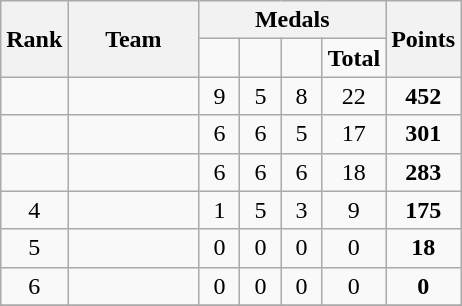<table class="wikitable">
<tr>
<th rowspan=2>Rank</th>
<th width=80px rowspan=2>Team</th>
<th colspan=4>Medals</th>
<th rowspan=2>Points</th>
</tr>
<tr>
<td width=20px align=center></td>
<td width=20px align=center></td>
<td width=20px align=center></td>
<td><strong>Total</strong></td>
</tr>
<tr>
<td align=center></td>
<td></td>
<td align=center>9</td>
<td align=center>5</td>
<td align=center>8</td>
<td align=center>22</td>
<td align=center><strong>452</strong></td>
</tr>
<tr>
<td align=center></td>
<td></td>
<td align=center>6</td>
<td align=center>6</td>
<td align=center>5</td>
<td align=center>17</td>
<td align=center><strong>301</strong></td>
</tr>
<tr>
<td align=center></td>
<td></td>
<td align=center>6</td>
<td align=center>6</td>
<td align=center>6</td>
<td align=center>18</td>
<td align=center><strong>283</strong></td>
</tr>
<tr>
<td align=center>4</td>
<td></td>
<td align=center>1</td>
<td align=center>5</td>
<td align=center>3</td>
<td align=center>9</td>
<td align=center><strong>175</strong></td>
</tr>
<tr>
<td align=center>5</td>
<td></td>
<td align=center>0</td>
<td align=center>0</td>
<td align=center>0</td>
<td align=center>0</td>
<td align=center><strong>18</strong></td>
</tr>
<tr>
<td align=center>6</td>
<td><strong></strong></td>
<td align=center>0</td>
<td align=center>0</td>
<td align=center>0</td>
<td align=center>0</td>
<td align=center><strong>0</strong></td>
</tr>
<tr>
</tr>
</table>
